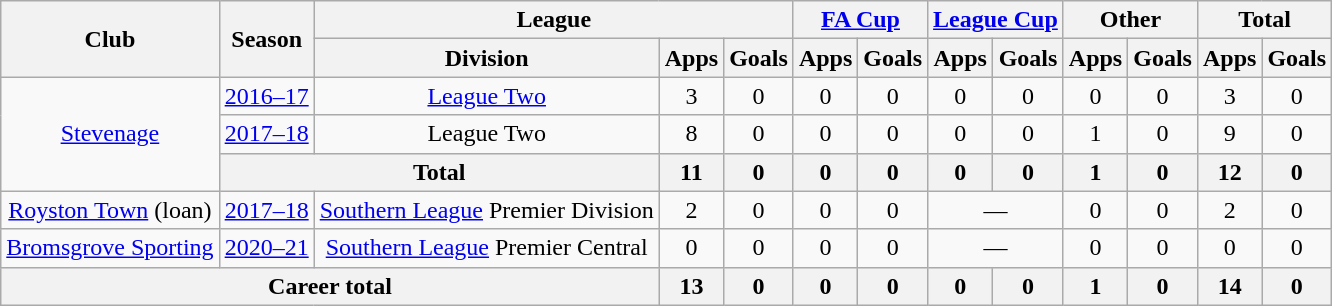<table class="wikitable" style="text-align: center">
<tr>
<th rowspan="2">Club</th>
<th rowspan="2">Season</th>
<th colspan="3">League</th>
<th colspan="2"><a href='#'>FA Cup</a></th>
<th colspan="2"><a href='#'>League Cup</a></th>
<th colspan="2">Other</th>
<th colspan="2">Total</th>
</tr>
<tr>
<th>Division</th>
<th>Apps</th>
<th>Goals</th>
<th>Apps</th>
<th>Goals</th>
<th>Apps</th>
<th>Goals</th>
<th>Apps</th>
<th>Goals</th>
<th>Apps</th>
<th>Goals</th>
</tr>
<tr>
<td rowspan="3"><a href='#'>Stevenage</a></td>
<td><a href='#'>2016–17</a></td>
<td rowspan="1"><a href='#'>League Two</a></td>
<td>3</td>
<td>0</td>
<td>0</td>
<td>0</td>
<td>0</td>
<td>0</td>
<td>0</td>
<td>0</td>
<td>3</td>
<td>0</td>
</tr>
<tr>
<td><a href='#'>2017–18</a></td>
<td rowspan="1">League Two</td>
<td>8</td>
<td>0</td>
<td>0</td>
<td>0</td>
<td>0</td>
<td>0</td>
<td>1</td>
<td>0</td>
<td>9</td>
<td>0</td>
</tr>
<tr>
<th colspan=2>Total</th>
<th>11</th>
<th>0</th>
<th>0</th>
<th>0</th>
<th>0</th>
<th>0</th>
<th>1</th>
<th>0</th>
<th>12</th>
<th>0</th>
</tr>
<tr>
<td rowspan="1"><a href='#'>Royston Town</a> (loan)</td>
<td><a href='#'>2017–18</a></td>
<td><a href='#'>Southern League</a> Premier Division</td>
<td>2</td>
<td>0</td>
<td>0</td>
<td>0</td>
<td colspan="2">—</td>
<td>0</td>
<td>0</td>
<td>2</td>
<td>0</td>
</tr>
<tr>
<td><a href='#'>Bromsgrove Sporting</a></td>
<td><a href='#'>2020–21</a></td>
<td><a href='#'>Southern League</a> Premier Central</td>
<td>0</td>
<td>0</td>
<td>0</td>
<td>0</td>
<td colspan="2">—</td>
<td>0</td>
<td>0</td>
<td>0</td>
<td>0</td>
</tr>
<tr>
<th colspan=3>Career total</th>
<th>13</th>
<th>0</th>
<th>0</th>
<th>0</th>
<th>0</th>
<th>0</th>
<th>1</th>
<th>0</th>
<th>14</th>
<th>0</th>
</tr>
</table>
